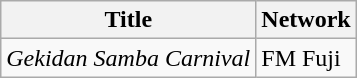<table class="wikitable">
<tr>
<th>Title</th>
<th>Network</th>
</tr>
<tr>
<td><em>Gekidan Samba Carnival</em></td>
<td>FM Fuji</td>
</tr>
</table>
